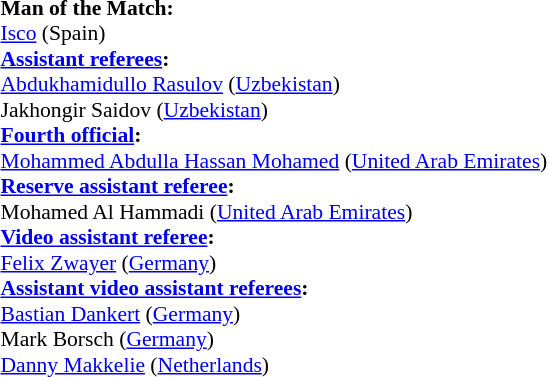<table style="width:100%; font-size:90%;">
<tr>
<td><br><strong>Man of the Match:</strong>
<br><a href='#'>Isco</a> (Spain)<br><strong><a href='#'>Assistant referees</a>:</strong>
<br><a href='#'>Abdukhamidullo Rasulov</a> (<a href='#'>Uzbekistan</a>)
<br>Jakhongir Saidov (<a href='#'>Uzbekistan</a>)
<br><strong><a href='#'>Fourth official</a>:</strong>
<br><a href='#'>Mohammed Abdulla Hassan Mohamed</a> (<a href='#'>United Arab Emirates</a>)
<br><strong><a href='#'>Reserve assistant referee</a>:</strong>
<br>Mohamed Al Hammadi (<a href='#'>United Arab Emirates</a>)
<br><strong><a href='#'>Video assistant referee</a>:</strong>
<br><a href='#'>Felix Zwayer</a> (<a href='#'>Germany</a>)
<br><strong><a href='#'>Assistant video assistant referees</a>:</strong>
<br><a href='#'>Bastian Dankert</a> (<a href='#'>Germany</a>)
<br>Mark Borsch (<a href='#'>Germany</a>)
<br><a href='#'>Danny Makkelie</a> (<a href='#'>Netherlands</a>)</td>
</tr>
</table>
